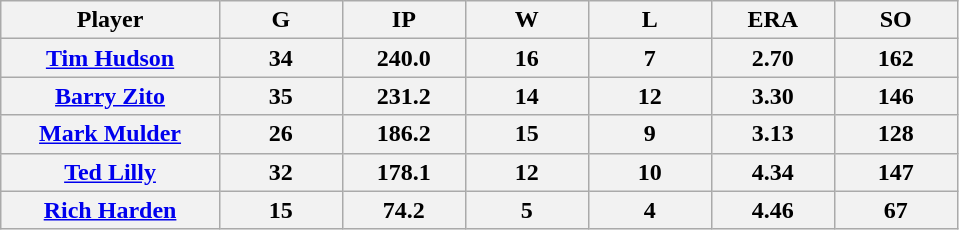<table class="wikitable sortable">
<tr>
<th bgcolor="#DDDDFF" width="16%">Player</th>
<th bgcolor="#DDDDFF" width="9%">G</th>
<th bgcolor="#DDDDFF" width="9%">IP</th>
<th bgcolor="#DDDDFF" width="9%">W</th>
<th bgcolor="#DDDDFF" width="9%">L</th>
<th bgcolor="#DDDDFF" width="9%">ERA</th>
<th bgcolor="#DDDDFF" width="9%">SO</th>
</tr>
<tr>
<th><a href='#'>Tim Hudson</a></th>
<th>34</th>
<th>240.0</th>
<th>16</th>
<th>7</th>
<th>2.70</th>
<th>162</th>
</tr>
<tr>
<th><a href='#'>Barry Zito</a></th>
<th>35</th>
<th>231.2</th>
<th>14</th>
<th>12</th>
<th>3.30</th>
<th>146</th>
</tr>
<tr>
<th><a href='#'>Mark Mulder</a></th>
<th>26</th>
<th>186.2</th>
<th>15</th>
<th>9</th>
<th>3.13</th>
<th>128</th>
</tr>
<tr>
<th><a href='#'>Ted Lilly</a></th>
<th>32</th>
<th>178.1</th>
<th>12</th>
<th>10</th>
<th>4.34</th>
<th>147</th>
</tr>
<tr>
<th><a href='#'>Rich Harden</a></th>
<th>15</th>
<th>74.2</th>
<th>5</th>
<th>4</th>
<th>4.46</th>
<th>67</th>
</tr>
</table>
